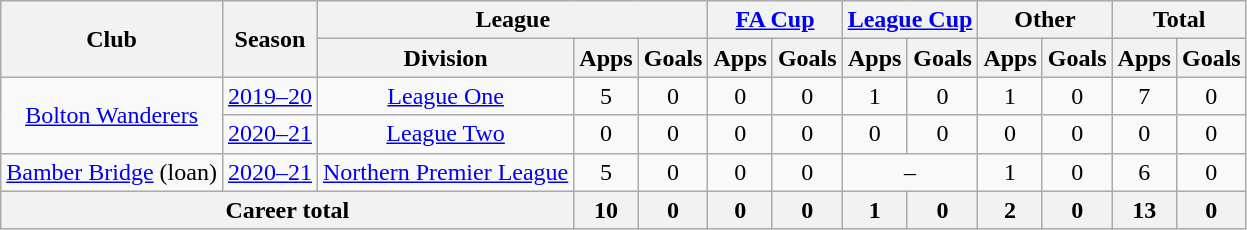<table class="wikitable" style="text-align: center">
<tr>
<th rowspan="2">Club</th>
<th rowspan="2">Season</th>
<th colspan="3">League</th>
<th colspan="2"><a href='#'>FA Cup</a></th>
<th colspan="2"><a href='#'>League Cup</a></th>
<th colspan="2">Other</th>
<th colspan="2">Total</th>
</tr>
<tr>
<th>Division</th>
<th>Apps</th>
<th>Goals</th>
<th>Apps</th>
<th>Goals</th>
<th>Apps</th>
<th>Goals</th>
<th>Apps</th>
<th>Goals</th>
<th>Apps</th>
<th>Goals</th>
</tr>
<tr>
<td rowspan="2"><a href='#'>Bolton Wanderers</a></td>
<td><a href='#'>2019–20</a></td>
<td><a href='#'>League One</a></td>
<td>5</td>
<td>0</td>
<td>0</td>
<td>0</td>
<td>1</td>
<td>0</td>
<td>1</td>
<td>0</td>
<td>7</td>
<td>0</td>
</tr>
<tr>
<td><a href='#'>2020–21</a></td>
<td><a href='#'>League Two</a></td>
<td>0</td>
<td>0</td>
<td>0</td>
<td>0</td>
<td>0</td>
<td>0</td>
<td>0</td>
<td>0</td>
<td>0</td>
<td>0</td>
</tr>
<tr>
<td><a href='#'>Bamber Bridge</a> (loan)</td>
<td><a href='#'>2020–21</a></td>
<td><a href='#'>Northern Premier League</a></td>
<td>5</td>
<td>0</td>
<td>0</td>
<td>0</td>
<td colspan="2">–</td>
<td>1</td>
<td>0</td>
<td>6</td>
<td>0</td>
</tr>
<tr>
<th colspan="3">Career total</th>
<th>10</th>
<th>0</th>
<th>0</th>
<th>0</th>
<th>1</th>
<th>0</th>
<th>2</th>
<th>0</th>
<th>13</th>
<th>0</th>
</tr>
</table>
